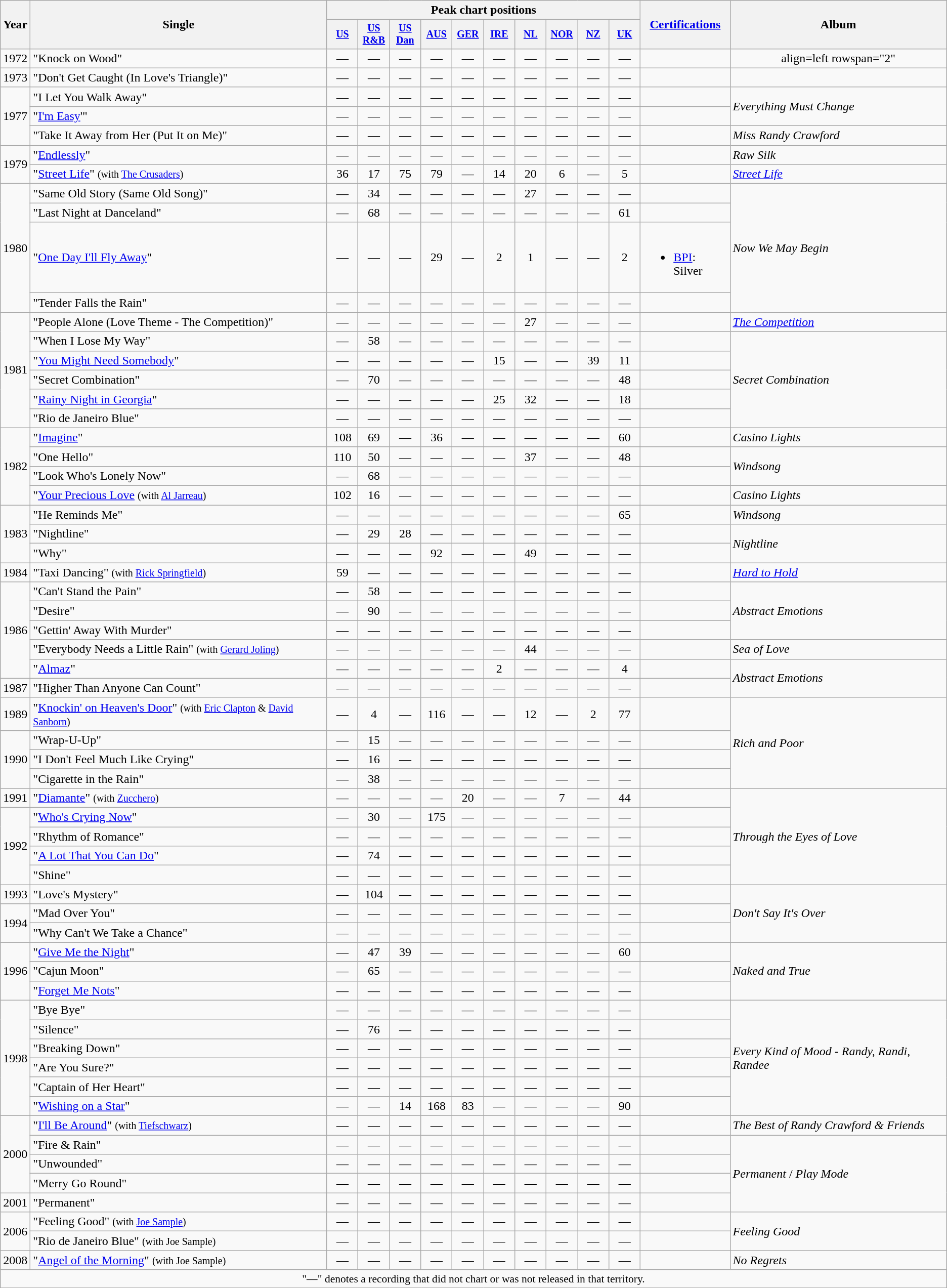<table class="wikitable" style="text-align:center;">
<tr>
<th rowspan="2">Year</th>
<th rowspan="2">Single</th>
<th colspan="10">Peak chart positions</th>
<th rowspan="2"><a href='#'>Certifications</a></th>
<th rowspan="2">Album</th>
</tr>
<tr style="font-size:smaller;">
<th style="width:35px;"><a href='#'>US</a><br></th>
<th style="width:35px;"><a href='#'>US<br>R&B</a><br></th>
<th style="width:35px;"><a href='#'>US Dan</a><br></th>
<th style="width:35px;"><a href='#'>AUS</a><br></th>
<th style="width:35px;"><a href='#'>GER</a><br></th>
<th style="width:35px;"><a href='#'>IRE</a><br></th>
<th style="width:35px;"><a href='#'>NL</a><br></th>
<th style="width:35px;"><a href='#'>NOR</a><br></th>
<th style="width:35px;"><a href='#'>NZ</a><br></th>
<th style="width:35px;"><a href='#'>UK</a><br></th>
</tr>
<tr>
<td>1972</td>
<td style="text-align:left;">"Knock on Wood"</td>
<td>—</td>
<td>—</td>
<td>—</td>
<td>—</td>
<td>—</td>
<td>—</td>
<td>—</td>
<td>—</td>
<td>—</td>
<td>—</td>
<td align=left></td>
<td>align=left rowspan="2" </td>
</tr>
<tr>
<td>1973</td>
<td style="text-align:left;">"Don't Get Caught (In Love's Triangle)"</td>
<td>—</td>
<td>—</td>
<td>—</td>
<td>—</td>
<td>—</td>
<td>—</td>
<td>—</td>
<td>—</td>
<td>—</td>
<td>—</td>
<td align=left></td>
</tr>
<tr>
<td rowspan="3">1977</td>
<td style="text-align:left;">"I Let You Walk Away"</td>
<td>—</td>
<td>—</td>
<td>—</td>
<td>—</td>
<td>—</td>
<td>—</td>
<td>—</td>
<td>—</td>
<td>—</td>
<td>—</td>
<td align=left></td>
<td style="text-align:left;" rowspan="2"><em>Everything Must Change</em></td>
</tr>
<tr>
<td style="text-align:left;">"<a href='#'>I'm Easy</a>'"</td>
<td>—</td>
<td>—</td>
<td>—</td>
<td>—</td>
<td>—</td>
<td>—</td>
<td>—</td>
<td>—</td>
<td>—</td>
<td>—</td>
<td align=left></td>
</tr>
<tr>
<td style="text-align:left;">"Take It Away from Her (Put It on Me)"</td>
<td>—</td>
<td>—</td>
<td>—</td>
<td>—</td>
<td>—</td>
<td>—</td>
<td>—</td>
<td>—</td>
<td>—</td>
<td>—</td>
<td align=left></td>
<td style="text-align:left;"><em>Miss Randy Crawford</em></td>
</tr>
<tr>
<td rowspan="2">1979</td>
<td style="text-align:left;">"<a href='#'>Endlessly</a>"</td>
<td>—</td>
<td>—</td>
<td>—</td>
<td>—</td>
<td>—</td>
<td>—</td>
<td>—</td>
<td>—</td>
<td>—</td>
<td>—</td>
<td align=left></td>
<td style="text-align:left;"><em>Raw Silk</em></td>
</tr>
<tr>
<td style="text-align:left;">"<a href='#'>Street Life</a>" <small>(with <a href='#'>The Crusaders</a>)</small> </td>
<td>36</td>
<td>17</td>
<td>75</td>
<td>79</td>
<td>—</td>
<td>14</td>
<td>20</td>
<td>6</td>
<td>—</td>
<td>5</td>
<td align=left></td>
<td style="text-align:left;"><em><a href='#'>Street Life</a></em></td>
</tr>
<tr>
<td rowspan="4">1980</td>
<td style="text-align:left;">"Same Old Story (Same Old Song)"</td>
<td>—</td>
<td>34</td>
<td>—</td>
<td>—</td>
<td>—</td>
<td>—</td>
<td>27</td>
<td>—</td>
<td>—</td>
<td>—</td>
<td align=left></td>
<td style="text-align:left;" rowspan="4"><em>Now We May Begin</em></td>
</tr>
<tr>
<td style="text-align:left;">"Last Night at Danceland"</td>
<td>—</td>
<td>68</td>
<td>—</td>
<td>—</td>
<td>—</td>
<td>—</td>
<td>—</td>
<td>—</td>
<td>—</td>
<td>61</td>
<td align=left></td>
</tr>
<tr>
<td style="text-align:left;">"<a href='#'>One Day I'll Fly Away</a>"</td>
<td>—</td>
<td>—</td>
<td>—</td>
<td>29</td>
<td>—</td>
<td>2</td>
<td>1</td>
<td>—</td>
<td>—</td>
<td>2</td>
<td align=left><br><ul><li><a href='#'>BPI</a>: Silver</li></ul></td>
</tr>
<tr>
<td style="text-align:left;">"Tender Falls the Rain"</td>
<td>—</td>
<td>—</td>
<td>—</td>
<td>—</td>
<td>—</td>
<td>—</td>
<td>—</td>
<td>—</td>
<td>—</td>
<td>—</td>
<td align=left></td>
</tr>
<tr>
<td rowspan="6">1981</td>
<td style="text-align:left;">"People Alone (Love Theme - The Competition)"</td>
<td>—</td>
<td>—</td>
<td>—</td>
<td>—</td>
<td>—</td>
<td>—</td>
<td>27</td>
<td>—</td>
<td>—</td>
<td>—</td>
<td align=left></td>
<td style="text-align:left;"><em><a href='#'>The Competition</a></em></td>
</tr>
<tr>
<td style="text-align:left;">"When I Lose My Way"</td>
<td>—</td>
<td>58</td>
<td>—</td>
<td>—</td>
<td>—</td>
<td>—</td>
<td>—</td>
<td>—</td>
<td>—</td>
<td>—</td>
<td align=left></td>
<td style="text-align:left;" rowspan="5"><em>Secret Combination</em></td>
</tr>
<tr>
<td style="text-align:left;">"<a href='#'>You Might Need Somebody</a>"</td>
<td>—</td>
<td>—</td>
<td>—</td>
<td>—</td>
<td>—</td>
<td>15</td>
<td>—</td>
<td>—</td>
<td>39</td>
<td>11</td>
<td align=left></td>
</tr>
<tr>
<td style="text-align:left;">"Secret Combination"</td>
<td>—</td>
<td>70</td>
<td>—</td>
<td>—</td>
<td>—</td>
<td>—</td>
<td>—</td>
<td>—</td>
<td>—</td>
<td>48</td>
<td align=left></td>
</tr>
<tr>
<td style="text-align:left;">"<a href='#'>Rainy Night in Georgia</a>"</td>
<td>—</td>
<td>—</td>
<td>—</td>
<td>—</td>
<td>—</td>
<td>25</td>
<td>32</td>
<td>—</td>
<td>—</td>
<td>18</td>
<td align=left></td>
</tr>
<tr>
<td style="text-align:left;">"Rio de Janeiro Blue"</td>
<td>—</td>
<td>—</td>
<td>—</td>
<td>—</td>
<td>—</td>
<td>—</td>
<td>—</td>
<td>—</td>
<td>—</td>
<td>—</td>
<td align=left></td>
</tr>
<tr>
<td rowspan="4">1982</td>
<td style="text-align:left;">"<a href='#'>Imagine</a>"</td>
<td>108</td>
<td>69</td>
<td>—</td>
<td>36</td>
<td>—</td>
<td>—</td>
<td>—</td>
<td>—</td>
<td>—</td>
<td>60</td>
<td align=left></td>
<td style="text-align:left;"><em>Casino Lights</em></td>
</tr>
<tr>
<td style="text-align:left;">"One Hello"</td>
<td>110</td>
<td>50</td>
<td>—</td>
<td>—</td>
<td>—</td>
<td>—</td>
<td>37</td>
<td>—</td>
<td>—</td>
<td>48</td>
<td align=left></td>
<td style="text-align:left;" rowspan="2"><em>Windsong</em></td>
</tr>
<tr>
<td style="text-align:left;">"Look Who's Lonely Now"</td>
<td>—</td>
<td>68</td>
<td>—</td>
<td>—</td>
<td>—</td>
<td>—</td>
<td>—</td>
<td>—</td>
<td>—</td>
<td>—</td>
<td align=left></td>
</tr>
<tr>
<td style="text-align:left;">"<a href='#'>Your Precious Love</a> <small>(with <a href='#'>Al Jarreau</a>)</small></td>
<td>102</td>
<td>16</td>
<td>—</td>
<td>—</td>
<td>—</td>
<td>—</td>
<td>—</td>
<td>—</td>
<td>—</td>
<td>—</td>
<td align=left></td>
<td style="text-align:left;"><em>Casino Lights</em></td>
</tr>
<tr>
<td rowspan="3">1983</td>
<td style="text-align:left;">"He Reminds Me"</td>
<td>—</td>
<td>—</td>
<td>—</td>
<td>—</td>
<td>—</td>
<td>—</td>
<td>—</td>
<td>—</td>
<td>—</td>
<td>65</td>
<td align=left></td>
<td style="text-align:left;"><em>Windsong</em></td>
</tr>
<tr>
<td style="text-align:left;">"Nightline"</td>
<td>—</td>
<td>29</td>
<td>28</td>
<td>—</td>
<td>—</td>
<td>—</td>
<td>—</td>
<td>—</td>
<td>—</td>
<td>—</td>
<td align=left></td>
<td style="text-align:left;" rowspan="2"><em>Nightline</em></td>
</tr>
<tr>
<td style="text-align:left;">"Why"</td>
<td>—</td>
<td>—</td>
<td>—</td>
<td>92</td>
<td>—</td>
<td>—</td>
<td>49</td>
<td>—</td>
<td>—</td>
<td>—</td>
<td align=left></td>
</tr>
<tr>
<td>1984</td>
<td style="text-align:left;">"Taxi Dancing" <small>(with <a href='#'>Rick Springfield</a>)</small></td>
<td>59</td>
<td>—</td>
<td>—</td>
<td>—</td>
<td>—</td>
<td>—</td>
<td>—</td>
<td>—</td>
<td>—</td>
<td>—</td>
<td align=left></td>
<td style="text-align:left;"><em><a href='#'>Hard to Hold</a></em></td>
</tr>
<tr>
<td rowspan="5">1986</td>
<td style="text-align:left;">"Can't Stand the Pain"</td>
<td>—</td>
<td>58</td>
<td>—</td>
<td>—</td>
<td>—</td>
<td>—</td>
<td>—</td>
<td>—</td>
<td>—</td>
<td>—</td>
<td align=left></td>
<td style="text-align:left;" rowspan="3"><em>Abstract Emotions</em></td>
</tr>
<tr>
<td style="text-align:left;">"Desire"</td>
<td>—</td>
<td>90</td>
<td>—</td>
<td>—</td>
<td>—</td>
<td>—</td>
<td>—</td>
<td>—</td>
<td>—</td>
<td>—</td>
<td align=left></td>
</tr>
<tr>
<td style="text-align:left;">"Gettin' Away With Murder"</td>
<td>—</td>
<td>—</td>
<td>—</td>
<td>—</td>
<td>—</td>
<td>—</td>
<td>—</td>
<td>—</td>
<td>—</td>
<td>—</td>
<td align=left></td>
</tr>
<tr>
<td style="text-align:left;">"Everybody Needs a Little Rain" <small>(with <a href='#'>Gerard Joling</a>)</small></td>
<td>—</td>
<td>—</td>
<td>—</td>
<td>—</td>
<td>—</td>
<td>—</td>
<td>44</td>
<td>—</td>
<td>—</td>
<td>—</td>
<td align=left></td>
<td style="text-align:left;"><em>Sea of Love</em></td>
</tr>
<tr>
<td style="text-align:left;">"<a href='#'>Almaz</a>"</td>
<td>—</td>
<td>—</td>
<td>—</td>
<td>—</td>
<td>—</td>
<td>2</td>
<td>—</td>
<td>—</td>
<td>—</td>
<td>4</td>
<td align=left></td>
<td style="text-align:left;" rowspan="2"><em>Abstract Emotions</em></td>
</tr>
<tr>
<td>1987</td>
<td style="text-align:left;">"Higher Than Anyone Can Count"</td>
<td>—</td>
<td>—</td>
<td>—</td>
<td>—</td>
<td>—</td>
<td>—</td>
<td>—</td>
<td>—</td>
<td>—</td>
<td>—</td>
<td align=left></td>
</tr>
<tr>
<td>1989</td>
<td style="text-align:left;">"<a href='#'>Knockin' on Heaven's Door</a>" <small>(with <a href='#'>Eric Clapton</a> & <a href='#'>David Sanborn</a>)</small></td>
<td>—</td>
<td>4</td>
<td>—</td>
<td>116</td>
<td>—</td>
<td>—</td>
<td>12</td>
<td>—</td>
<td>2</td>
<td>77</td>
<td align=left></td>
<td style="text-align:left;" rowspan="4"><em>Rich and Poor</em></td>
</tr>
<tr>
<td rowspan="3">1990</td>
<td style="text-align:left;">"Wrap-U-Up"</td>
<td>—</td>
<td>15</td>
<td>—</td>
<td>—</td>
<td>—</td>
<td>—</td>
<td>—</td>
<td>—</td>
<td>—</td>
<td>—</td>
<td align=left></td>
</tr>
<tr>
<td style="text-align:left;">"I Don't Feel Much Like Crying"</td>
<td>—</td>
<td>16</td>
<td>—</td>
<td>—</td>
<td>—</td>
<td>—</td>
<td>—</td>
<td>—</td>
<td>—</td>
<td>—</td>
<td align=left></td>
</tr>
<tr>
<td style="text-align:left;">"Cigarette in the Rain"</td>
<td>—</td>
<td>38</td>
<td>—</td>
<td>—</td>
<td>—</td>
<td>—</td>
<td>—</td>
<td>—</td>
<td>—</td>
<td>—</td>
<td align=left></td>
</tr>
<tr>
<td>1991</td>
<td style="text-align:left;">"<a href='#'>Diamante</a>" <small>(with <a href='#'>Zucchero</a>)</small></td>
<td>—</td>
<td>—</td>
<td>—</td>
<td>—</td>
<td>20</td>
<td>—</td>
<td>—</td>
<td>7</td>
<td>—</td>
<td>44</td>
<td align=left></td>
<td style="text-align:left;" rowspan="5"><em>Through the Eyes of Love</em></td>
</tr>
<tr>
<td rowspan="4">1992</td>
<td style="text-align:left;">"<a href='#'>Who's Crying Now</a>"</td>
<td>—</td>
<td>30</td>
<td>—</td>
<td>175</td>
<td>—</td>
<td>—</td>
<td>—</td>
<td>—</td>
<td>—</td>
<td>—</td>
<td align=left></td>
</tr>
<tr>
<td style="text-align:left;">"Rhythm of Romance"</td>
<td>—</td>
<td>—</td>
<td>—</td>
<td>—</td>
<td>—</td>
<td>—</td>
<td>—</td>
<td>—</td>
<td>—</td>
<td>—</td>
<td align=left></td>
</tr>
<tr>
<td style="text-align:left;">"<a href='#'>A Lot That You Can Do</a>"</td>
<td>—</td>
<td>74</td>
<td>—</td>
<td>—</td>
<td>—</td>
<td>—</td>
<td>—</td>
<td>—</td>
<td>—</td>
<td>—</td>
<td align=left></td>
</tr>
<tr>
<td style="text-align:left;">"Shine"</td>
<td>—</td>
<td>—</td>
<td>—</td>
<td>—</td>
<td>—</td>
<td>—</td>
<td>—</td>
<td>—</td>
<td>—</td>
<td>—</td>
</tr>
<tr>
<td>1993</td>
<td style="text-align:left;">"Love's Mystery"</td>
<td>—</td>
<td>104</td>
<td>—</td>
<td>—</td>
<td>—</td>
<td>—</td>
<td>—</td>
<td>—</td>
<td>—</td>
<td>—</td>
<td align=left></td>
<td style="text-align:left;" rowspan="3"><em>Don't Say It's Over</em></td>
</tr>
<tr>
<td rowspan="2">1994</td>
<td style="text-align:left;">"Mad Over You"</td>
<td>—</td>
<td>—</td>
<td>—</td>
<td>—</td>
<td>—</td>
<td>—</td>
<td>—</td>
<td>—</td>
<td>—</td>
<td>—</td>
<td align=left></td>
</tr>
<tr>
<td style="text-align:left;">"Why Can't We Take a Chance"</td>
<td>—</td>
<td>—</td>
<td>—</td>
<td>—</td>
<td>—</td>
<td>—</td>
<td>—</td>
<td>—</td>
<td>—</td>
<td>—</td>
<td align=left></td>
</tr>
<tr>
<td rowspan="3">1996</td>
<td style="text-align:left;">"<a href='#'>Give Me the Night</a>"</td>
<td>—</td>
<td>47</td>
<td>39</td>
<td>—</td>
<td>—</td>
<td>—</td>
<td>—</td>
<td>—</td>
<td>—</td>
<td>60</td>
<td align=left></td>
<td style="text-align:left;" rowspan="3"><em>Naked and True</em></td>
</tr>
<tr>
<td style="text-align:left;">"Cajun Moon"</td>
<td>—</td>
<td>65</td>
<td>—</td>
<td>—</td>
<td>—</td>
<td>—</td>
<td>—</td>
<td>—</td>
<td>—</td>
<td>—</td>
<td align=left></td>
</tr>
<tr>
<td style="text-align:left;">"<a href='#'>Forget Me Nots</a>"</td>
<td>—</td>
<td>—</td>
<td>—</td>
<td>—</td>
<td>—</td>
<td>—</td>
<td>—</td>
<td>—</td>
<td>—</td>
<td>—</td>
<td align=left></td>
</tr>
<tr>
<td rowspan="6">1998</td>
<td style="text-align:left;">"Bye Bye"</td>
<td>—</td>
<td>—</td>
<td>—</td>
<td>—</td>
<td>—</td>
<td>—</td>
<td>—</td>
<td>—</td>
<td>—</td>
<td>—</td>
<td align=left></td>
<td style="text-align:left;" rowspan="6"><em>Every Kind of Mood - Randy, Randi, Randee</em></td>
</tr>
<tr>
<td style="text-align:left;">"Silence"</td>
<td>—</td>
<td>76</td>
<td>—</td>
<td>—</td>
<td>—</td>
<td>—</td>
<td>—</td>
<td>—</td>
<td>—</td>
<td>—</td>
<td align=left></td>
</tr>
<tr>
<td style="text-align:left;">"Breaking Down"</td>
<td>—</td>
<td>—</td>
<td>—</td>
<td>—</td>
<td>—</td>
<td>—</td>
<td>—</td>
<td>—</td>
<td>—</td>
<td>—</td>
<td align=left></td>
</tr>
<tr>
<td style="text-align:left;">"Are You Sure?"</td>
<td>—</td>
<td>—</td>
<td>—</td>
<td>—</td>
<td>—</td>
<td>—</td>
<td>—</td>
<td>—</td>
<td>—</td>
<td>—</td>
<td align=left></td>
</tr>
<tr>
<td style="text-align:left;">"Captain of Her Heart"</td>
<td>—</td>
<td>—</td>
<td>—</td>
<td>—</td>
<td>—</td>
<td>—</td>
<td>—</td>
<td>—</td>
<td>—</td>
<td>—</td>
<td align=left></td>
</tr>
<tr>
<td style="text-align:left;">"<a href='#'>Wishing on a Star</a>"</td>
<td>—</td>
<td>—</td>
<td>14</td>
<td>168</td>
<td>83</td>
<td>—</td>
<td>—</td>
<td>—</td>
<td>—</td>
<td>90</td>
<td align=left></td>
</tr>
<tr>
<td rowspan="4">2000</td>
<td style="text-align:left;">"<a href='#'>I'll Be Around</a>" <small>(with <a href='#'>Tiefschwarz</a>)</small></td>
<td>—</td>
<td>—</td>
<td>—</td>
<td>—</td>
<td>—</td>
<td>—</td>
<td>—</td>
<td>—</td>
<td>—</td>
<td>—</td>
<td align=left></td>
<td style="text-align:left;"><em>The Best of Randy Crawford & Friends</em></td>
</tr>
<tr>
<td style="text-align:left;">"Fire & Rain"</td>
<td>—</td>
<td>—</td>
<td>—</td>
<td>—</td>
<td>—</td>
<td>—</td>
<td>—</td>
<td>—</td>
<td>—</td>
<td>—</td>
<td align=left></td>
<td style="text-align:left;" rowspan="4"><em>Permanent </em> / <em>Play Mode</em></td>
</tr>
<tr>
<td style="text-align:left;">"Unwounded"</td>
<td>—</td>
<td>—</td>
<td>—</td>
<td>—</td>
<td>—</td>
<td>—</td>
<td>—</td>
<td>—</td>
<td>—</td>
<td>—</td>
<td align=left></td>
</tr>
<tr>
<td style="text-align:left;">"Merry Go Round"</td>
<td>—</td>
<td>—</td>
<td>—</td>
<td>—</td>
<td>—</td>
<td>—</td>
<td>—</td>
<td>—</td>
<td>—</td>
<td>—</td>
<td align=left></td>
</tr>
<tr>
<td>2001</td>
<td style="text-align:left;">"Permanent"</td>
<td>—</td>
<td>—</td>
<td>—</td>
<td>—</td>
<td>—</td>
<td>—</td>
<td>—</td>
<td>—</td>
<td>—</td>
<td>—</td>
<td align=left></td>
</tr>
<tr>
<td rowspan="2">2006</td>
<td style="text-align:left;">"Feeling Good" <small>(with <a href='#'>Joe Sample</a>)</small></td>
<td>—</td>
<td>—</td>
<td>—</td>
<td>—</td>
<td>—</td>
<td>—</td>
<td>—</td>
<td>—</td>
<td>—</td>
<td>—</td>
<td align=left></td>
<td style="text-align:left;" rowspan="2"><em>Feeling Good</em></td>
</tr>
<tr>
<td style="text-align:left;">"Rio de Janeiro Blue" <small>(with Joe Sample)</small></td>
<td>—</td>
<td>—</td>
<td>—</td>
<td>—</td>
<td>—</td>
<td>—</td>
<td>—</td>
<td>—</td>
<td>—</td>
<td>—</td>
<td align=left></td>
</tr>
<tr>
<td>2008</td>
<td style="text-align:left;">"<a href='#'>Angel of the Morning</a>" <small>(with Joe Sample)</small></td>
<td>—</td>
<td>—</td>
<td>—</td>
<td>—</td>
<td>—</td>
<td>—</td>
<td>—</td>
<td>—</td>
<td>—</td>
<td>—</td>
<td align=left></td>
<td style="text-align:left;"><em>No Regrets</em></td>
</tr>
<tr>
<td colspan="15" style="font-size:90%">"—" denotes a recording that did not chart or was not released in that territory.</td>
</tr>
</table>
